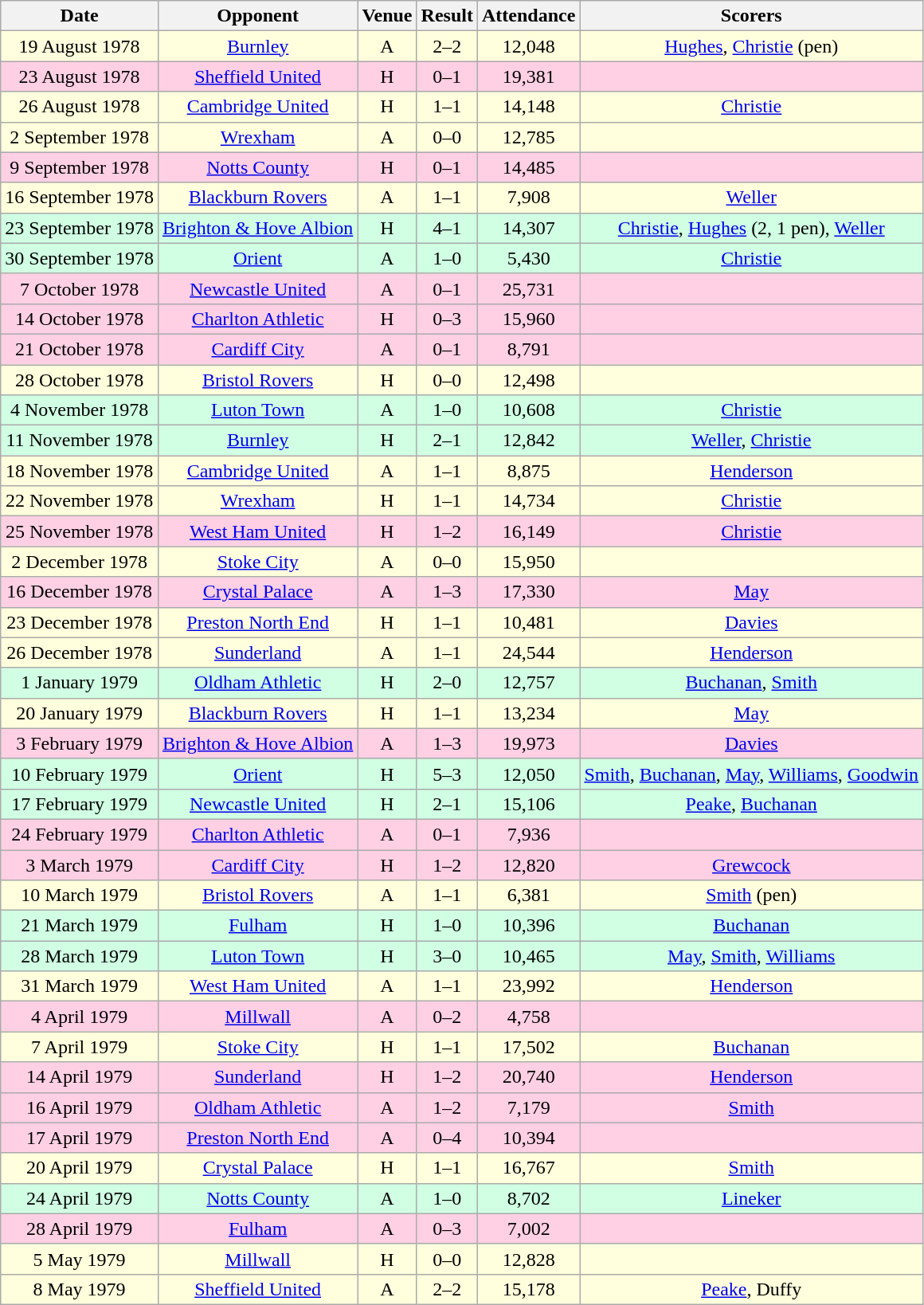<table class="wikitable sortable" style="font-size:100%; text-align:center">
<tr>
<th>Date</th>
<th>Opponent</th>
<th>Venue</th>
<th>Result</th>
<th>Attendance</th>
<th>Scorers</th>
</tr>
<tr style="background-color: #ffffdd;">
<td>19 August 1978</td>
<td><a href='#'>Burnley</a></td>
<td>A</td>
<td>2–2</td>
<td>12,048</td>
<td><a href='#'>Hughes</a>, <a href='#'>Christie</a> (pen)</td>
</tr>
<tr style="background-color: #ffd0e3;">
<td>23 August 1978</td>
<td><a href='#'>Sheffield United</a></td>
<td>H</td>
<td>0–1</td>
<td>19,381</td>
<td></td>
</tr>
<tr style="background-color: #ffffdd;">
<td>26 August 1978</td>
<td><a href='#'>Cambridge United</a></td>
<td>H</td>
<td>1–1</td>
<td>14,148</td>
<td><a href='#'>Christie</a></td>
</tr>
<tr style="background-color: #ffffdd;">
<td>2 September 1978</td>
<td><a href='#'>Wrexham</a></td>
<td>A</td>
<td>0–0</td>
<td>12,785</td>
<td></td>
</tr>
<tr style="background-color: #ffd0e3;">
<td>9 September 1978</td>
<td><a href='#'>Notts County</a></td>
<td>H</td>
<td>0–1</td>
<td>14,485</td>
<td></td>
</tr>
<tr style="background-color: #ffffdd;">
<td>16 September 1978</td>
<td><a href='#'>Blackburn Rovers</a></td>
<td>A</td>
<td>1–1</td>
<td>7,908</td>
<td><a href='#'>Weller</a></td>
</tr>
<tr style="background-color: #d0ffe3;">
<td>23 September 1978</td>
<td><a href='#'>Brighton & Hove Albion</a></td>
<td>H</td>
<td>4–1</td>
<td>14,307</td>
<td><a href='#'>Christie</a>, <a href='#'>Hughes</a> (2, 1 pen), <a href='#'>Weller</a></td>
</tr>
<tr style="background-color: #d0ffe3;">
<td>30 September 1978</td>
<td><a href='#'>Orient</a></td>
<td>A</td>
<td>1–0</td>
<td>5,430</td>
<td><a href='#'>Christie</a></td>
</tr>
<tr style="background-color: #ffd0e3;">
<td>7 October 1978</td>
<td><a href='#'>Newcastle United</a></td>
<td>A</td>
<td>0–1</td>
<td>25,731</td>
<td></td>
</tr>
<tr style="background-color: #ffd0e3;">
<td>14 October 1978</td>
<td><a href='#'>Charlton Athletic</a></td>
<td>H</td>
<td>0–3</td>
<td>15,960</td>
<td></td>
</tr>
<tr style="background-color: #ffd0e3;">
<td>21 October 1978</td>
<td><a href='#'>Cardiff City</a></td>
<td>A</td>
<td>0–1</td>
<td>8,791</td>
<td></td>
</tr>
<tr style="background-color: #ffffdd;">
<td>28 October 1978</td>
<td><a href='#'>Bristol Rovers</a></td>
<td>H</td>
<td>0–0</td>
<td>12,498</td>
<td></td>
</tr>
<tr style="background-color: #d0ffe3;">
<td>4 November 1978</td>
<td><a href='#'>Luton Town</a></td>
<td>A</td>
<td>1–0</td>
<td>10,608</td>
<td><a href='#'>Christie</a></td>
</tr>
<tr style="background-color: #d0ffe3;">
<td>11 November 1978</td>
<td><a href='#'>Burnley</a></td>
<td>H</td>
<td>2–1</td>
<td>12,842</td>
<td><a href='#'>Weller</a>, <a href='#'>Christie</a></td>
</tr>
<tr style="background-color: #ffffdd;">
<td>18 November 1978</td>
<td><a href='#'>Cambridge United</a></td>
<td>A</td>
<td>1–1</td>
<td>8,875</td>
<td><a href='#'>Henderson</a></td>
</tr>
<tr style="background-color: #ffffdd;">
<td>22 November 1978</td>
<td><a href='#'>Wrexham</a></td>
<td>H</td>
<td>1–1</td>
<td>14,734</td>
<td><a href='#'>Christie</a></td>
</tr>
<tr style="background-color: #ffd0e3;">
<td>25 November 1978</td>
<td><a href='#'>West Ham United</a></td>
<td>H</td>
<td>1–2</td>
<td>16,149</td>
<td><a href='#'>Christie</a></td>
</tr>
<tr style="background-color: #ffffdd;">
<td>2 December 1978</td>
<td><a href='#'>Stoke City</a></td>
<td>A</td>
<td>0–0</td>
<td>15,950</td>
<td></td>
</tr>
<tr style="background-color: #ffd0e3;">
<td>16 December 1978</td>
<td><a href='#'>Crystal Palace</a></td>
<td>A</td>
<td>1–3</td>
<td>17,330</td>
<td><a href='#'>May</a></td>
</tr>
<tr style="background-color: #ffffdd;">
<td>23 December 1978</td>
<td><a href='#'>Preston North End</a></td>
<td>H</td>
<td>1–1</td>
<td>10,481</td>
<td><a href='#'>Davies</a></td>
</tr>
<tr style="background-color: #ffffdd;">
<td>26 December 1978</td>
<td><a href='#'>Sunderland</a></td>
<td>A</td>
<td>1–1</td>
<td>24,544</td>
<td><a href='#'>Henderson</a></td>
</tr>
<tr style="background-color: #d0ffe3;">
<td>1 January 1979</td>
<td><a href='#'>Oldham Athletic</a></td>
<td>H</td>
<td>2–0</td>
<td>12,757</td>
<td><a href='#'>Buchanan</a>, <a href='#'>Smith</a></td>
</tr>
<tr style="background-color: #ffffdd;">
<td>20 January 1979</td>
<td><a href='#'>Blackburn Rovers</a></td>
<td>H</td>
<td>1–1</td>
<td>13,234</td>
<td><a href='#'>May</a></td>
</tr>
<tr style="background-color: #ffd0e3;">
<td>3 February 1979</td>
<td><a href='#'>Brighton & Hove Albion</a></td>
<td>A</td>
<td>1–3</td>
<td>19,973</td>
<td><a href='#'>Davies</a></td>
</tr>
<tr style="background-color: #d0ffe3;">
<td>10 February 1979</td>
<td><a href='#'>Orient</a></td>
<td>H</td>
<td>5–3</td>
<td>12,050</td>
<td><a href='#'>Smith</a>, <a href='#'>Buchanan</a>, <a href='#'>May</a>, <a href='#'>Williams</a>, <a href='#'>Goodwin</a></td>
</tr>
<tr style="background-color: #d0ffe3;">
<td>17 February 1979</td>
<td><a href='#'>Newcastle United</a></td>
<td>H</td>
<td>2–1</td>
<td>15,106</td>
<td><a href='#'>Peake</a>, <a href='#'>Buchanan</a></td>
</tr>
<tr style="background-color: #ffd0e3;">
<td>24 February 1979</td>
<td><a href='#'>Charlton Athletic</a></td>
<td>A</td>
<td>0–1</td>
<td>7,936</td>
<td></td>
</tr>
<tr style="background-color: #ffd0e3;">
<td>3 March 1979</td>
<td><a href='#'>Cardiff City</a></td>
<td>H</td>
<td>1–2</td>
<td>12,820</td>
<td><a href='#'>Grewcock</a></td>
</tr>
<tr style="background-color: #ffffdd;">
<td>10 March 1979</td>
<td><a href='#'>Bristol Rovers</a></td>
<td>A</td>
<td>1–1</td>
<td>6,381</td>
<td><a href='#'>Smith</a> (pen)</td>
</tr>
<tr style="background-color: #d0ffe3;">
<td>21 March 1979</td>
<td><a href='#'>Fulham</a></td>
<td>H</td>
<td>1–0</td>
<td>10,396</td>
<td><a href='#'>Buchanan</a></td>
</tr>
<tr style="background-color: #d0ffe3;">
<td>28 March 1979</td>
<td><a href='#'>Luton Town</a></td>
<td>H</td>
<td>3–0</td>
<td>10,465</td>
<td><a href='#'>May</a>, <a href='#'>Smith</a>, <a href='#'>Williams</a></td>
</tr>
<tr style="background-color: #ffffdd;">
<td>31 March 1979</td>
<td><a href='#'>West Ham United</a></td>
<td>A</td>
<td>1–1</td>
<td>23,992</td>
<td><a href='#'>Henderson</a></td>
</tr>
<tr style="background-color: #ffd0e3;">
<td>4 April 1979</td>
<td><a href='#'>Millwall</a></td>
<td>A</td>
<td>0–2</td>
<td>4,758</td>
<td></td>
</tr>
<tr style="background-color: #ffffdd;">
<td>7 April 1979</td>
<td><a href='#'>Stoke City</a></td>
<td>H</td>
<td>1–1</td>
<td>17,502</td>
<td><a href='#'>Buchanan</a></td>
</tr>
<tr style="background-color: #ffd0e3;">
<td>14 April 1979</td>
<td><a href='#'>Sunderland</a></td>
<td>H</td>
<td>1–2</td>
<td>20,740</td>
<td><a href='#'>Henderson</a></td>
</tr>
<tr style="background-color: #ffd0e3;">
<td>16 April 1979</td>
<td><a href='#'>Oldham Athletic</a></td>
<td>A</td>
<td>1–2</td>
<td>7,179</td>
<td><a href='#'>Smith</a></td>
</tr>
<tr style="background-color: #ffd0e3;">
<td>17 April 1979</td>
<td><a href='#'>Preston North End</a></td>
<td>A</td>
<td>0–4</td>
<td>10,394</td>
<td></td>
</tr>
<tr style="background-color: #ffffdd;">
<td>20 April 1979</td>
<td><a href='#'>Crystal Palace</a></td>
<td>H</td>
<td>1–1</td>
<td>16,767</td>
<td><a href='#'>Smith</a></td>
</tr>
<tr style="background-color: #d0ffe3;">
<td>24 April 1979</td>
<td><a href='#'>Notts County</a></td>
<td>A</td>
<td>1–0</td>
<td>8,702</td>
<td><a href='#'>Lineker</a></td>
</tr>
<tr style="background-color: #ffd0e3;">
<td>28 April 1979</td>
<td><a href='#'>Fulham</a></td>
<td>A</td>
<td>0–3</td>
<td>7,002</td>
<td></td>
</tr>
<tr style="background-color: #ffffdd;">
<td>5 May 1979</td>
<td><a href='#'>Millwall</a></td>
<td>H</td>
<td>0–0</td>
<td>12,828</td>
<td></td>
</tr>
<tr style="background-color: #ffffdd;">
<td>8 May 1979</td>
<td><a href='#'>Sheffield United</a></td>
<td>A</td>
<td>2–2</td>
<td>15,178</td>
<td><a href='#'>Peake</a>, Duffy</td>
</tr>
</table>
